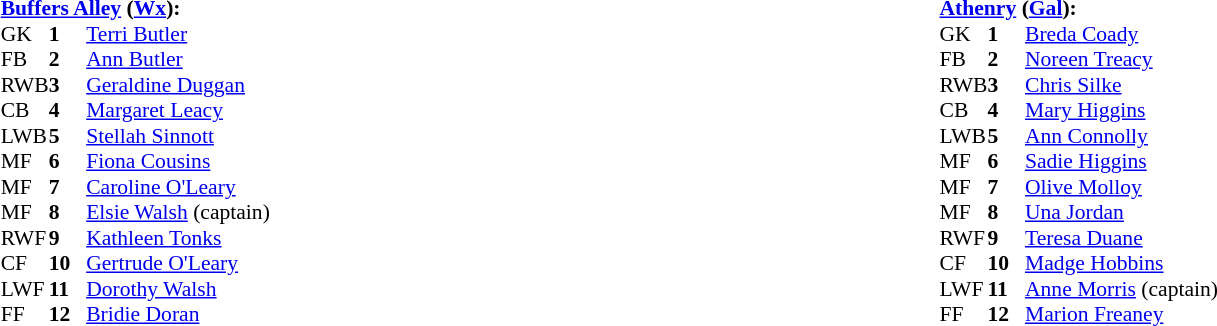<table width="100%">
<tr>
<td valign="top"></td>
<td valign="top" width="50%"><br><table style="font-size: 90%" cellspacing="0" cellpadding="0" align=center>
<tr>
<td colspan="4"><strong><a href='#'>Buffers Alley</a> (<a href='#'>Wx</a>):</strong></td>
</tr>
<tr>
<th width="25"></th>
<th width="25"></th>
</tr>
<tr>
<td>GK</td>
<td><strong>1</strong></td>
<td><a href='#'>Terri Butler</a></td>
</tr>
<tr>
<td>FB</td>
<td><strong>2</strong></td>
<td><a href='#'>Ann Butler</a></td>
</tr>
<tr>
<td>RWB</td>
<td><strong>3</strong></td>
<td><a href='#'>Geraldine Duggan</a></td>
</tr>
<tr>
<td>CB</td>
<td><strong>4</strong></td>
<td><a href='#'>Margaret Leacy</a></td>
</tr>
<tr>
<td>LWB</td>
<td><strong>5</strong></td>
<td><a href='#'>Stellah Sinnott</a></td>
</tr>
<tr>
<td>MF</td>
<td><strong>6</strong></td>
<td><a href='#'>Fiona Cousins</a></td>
</tr>
<tr>
<td>MF</td>
<td><strong>7</strong></td>
<td><a href='#'>Caroline O'Leary</a></td>
</tr>
<tr>
<td>MF</td>
<td><strong>8</strong></td>
<td><a href='#'>Elsie Walsh</a> (captain)</td>
</tr>
<tr>
<td>RWF</td>
<td><strong>9</strong></td>
<td><a href='#'>Kathleen Tonks</a></td>
</tr>
<tr>
<td>CF</td>
<td><strong>10</strong></td>
<td><a href='#'>Gertrude O'Leary</a></td>
</tr>
<tr>
<td>LWF</td>
<td><strong>11</strong></td>
<td><a href='#'>Dorothy Walsh</a></td>
</tr>
<tr>
<td>FF</td>
<td><strong>12</strong></td>
<td><a href='#'>Bridie Doran</a></td>
</tr>
<tr>
</tr>
</table>
</td>
<td valign="top" width="50%"><br><table style="font-size: 90%" cellspacing="0" cellpadding="0" align=center>
<tr>
<td colspan="4"><strong><a href='#'>Athenry</a> (<a href='#'>Gal</a>):</strong></td>
</tr>
<tr>
<th width="25"></th>
<th width="25"></th>
</tr>
<tr>
<td>GK</td>
<td><strong>1</strong></td>
<td><a href='#'>Breda Coady</a></td>
</tr>
<tr>
<td>FB</td>
<td><strong>2</strong></td>
<td><a href='#'>Noreen Treacy</a></td>
</tr>
<tr>
<td>RWB</td>
<td><strong>3</strong></td>
<td><a href='#'>Chris Silke</a></td>
</tr>
<tr>
<td>CB</td>
<td><strong>4</strong></td>
<td><a href='#'>Mary Higgins</a></td>
</tr>
<tr>
<td>LWB</td>
<td><strong>5</strong></td>
<td><a href='#'>Ann Connolly</a></td>
</tr>
<tr>
<td>MF</td>
<td><strong>6</strong></td>
<td><a href='#'>Sadie Higgins</a></td>
</tr>
<tr>
<td>MF</td>
<td><strong>7</strong></td>
<td><a href='#'>Olive Molloy</a></td>
</tr>
<tr>
<td>MF</td>
<td><strong>8</strong></td>
<td><a href='#'>Una Jordan</a></td>
</tr>
<tr>
<td>RWF</td>
<td><strong>9</strong></td>
<td><a href='#'>Teresa Duane</a></td>
</tr>
<tr>
<td>CF</td>
<td><strong>10</strong></td>
<td><a href='#'>Madge Hobbins</a></td>
</tr>
<tr>
<td>LWF</td>
<td><strong>11</strong></td>
<td><a href='#'>Anne Morris</a> (captain)</td>
</tr>
<tr>
<td>FF</td>
<td><strong>12</strong></td>
<td><a href='#'>Marion Freaney</a></td>
</tr>
<tr>
</tr>
</table>
</td>
</tr>
</table>
